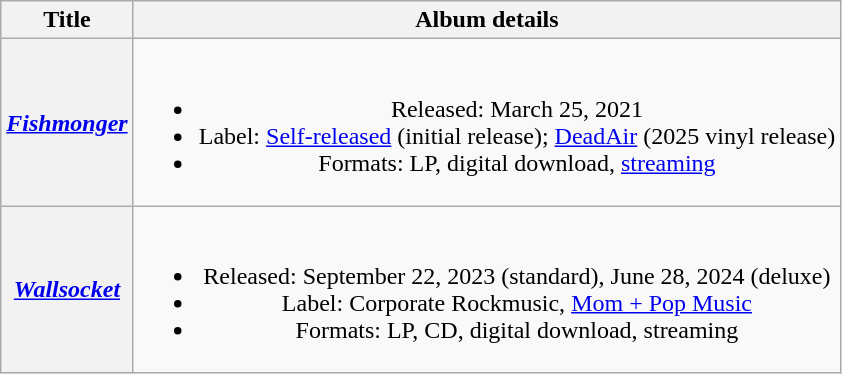<table class="wikitable plainrowheaders" style="text-align:center;">
<tr>
<th scope="col">Title</th>
<th scope="col">Album details</th>
</tr>
<tr>
<th scope="row"><a href='#'><em>Fishmonger</em></a></th>
<td><br><ul><li>Released: March 25, 2021</li><li>Label: <a href='#'>Self-released</a> (initial release); <a href='#'>DeadAir</a> (2025 vinyl release)</li><li>Formats: LP, digital download, <a href='#'>streaming</a></li></ul></td>
</tr>
<tr>
<th scope="row"><em><a href='#'>Wallsocket</a></em></th>
<td><br><ul><li>Released: September 22, 2023 (standard), June 28, 2024 (deluxe)</li><li>Label: Corporate Rockmusic, <a href='#'>Mom + Pop Music</a></li><li>Formats: LP, CD, digital download, streaming</li></ul></td>
</tr>
</table>
